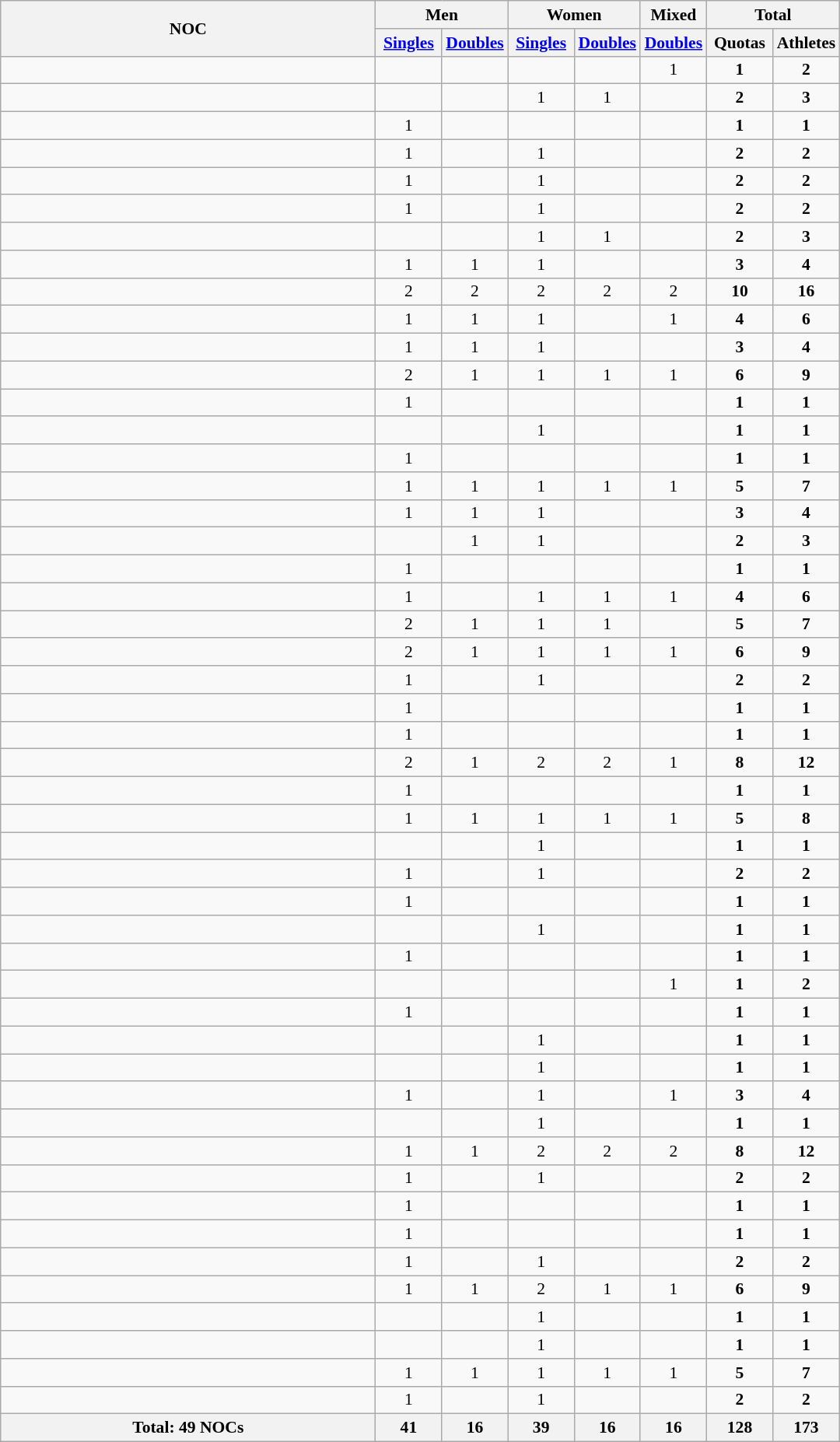<table class="wikitable sortable" width=720 style="text-align:center; font-size:90%">
<tr>
<th rowspan="2" style="text-align:center;">NOC</th>
<th colspan="2">Men</th>
<th colspan="2">Women</th>
<th>Mixed</th>
<th colspan="2">Total</th>
</tr>
<tr>
<th width=50><a href='#'>Singles</a></th>
<th width=50><a href='#'>Doubles</a></th>
<th width=50><a href='#'>Singles</a></th>
<th width=50><a href='#'>Doubles</a></th>
<th width=50><a href='#'>Doubles</a></th>
<th width=50>Quotas</th>
<th width=50>Athletes</th>
</tr>
<tr>
<td align=left></td>
<td></td>
<td></td>
<td></td>
<td></td>
<td>1</td>
<td><strong>1</strong></td>
<td><strong>2</strong></td>
</tr>
<tr>
<td align=left></td>
<td></td>
<td></td>
<td>1</td>
<td>1</td>
<td></td>
<td><strong>2</strong></td>
<td><strong>3</strong></td>
</tr>
<tr>
<td align=left></td>
<td>1</td>
<td></td>
<td></td>
<td></td>
<td></td>
<td><strong>1</strong></td>
<td><strong>1</strong></td>
</tr>
<tr>
<td align=left></td>
<td>1</td>
<td></td>
<td>1</td>
<td></td>
<td></td>
<td><strong>2</strong></td>
<td><strong>2</strong></td>
</tr>
<tr>
<td align=left></td>
<td>1</td>
<td></td>
<td>1</td>
<td></td>
<td></td>
<td><strong>2</strong></td>
<td><strong>2</strong></td>
</tr>
<tr>
<td align=left></td>
<td>1</td>
<td></td>
<td>1</td>
<td></td>
<td></td>
<td><strong>2</strong></td>
<td><strong>2</strong></td>
</tr>
<tr>
<td align=left></td>
<td></td>
<td></td>
<td>1</td>
<td>1</td>
<td></td>
<td><strong>2</strong></td>
<td><strong>3</strong></td>
</tr>
<tr>
<td align=left></td>
<td>1</td>
<td>1</td>
<td>1</td>
<td></td>
<td></td>
<td><strong>3</strong></td>
<td><strong>4</strong></td>
</tr>
<tr>
<td align=left></td>
<td>2</td>
<td>2</td>
<td>2</td>
<td>2</td>
<td>2</td>
<td><strong>10</strong></td>
<td><strong>16</strong></td>
</tr>
<tr>
<td align=left></td>
<td>1</td>
<td>1</td>
<td>1</td>
<td></td>
<td>1</td>
<td><strong>4</strong></td>
<td><strong>6</strong></td>
</tr>
<tr>
<td align=left></td>
<td>1</td>
<td>1</td>
<td>1</td>
<td></td>
<td></td>
<td><strong>3</strong></td>
<td><strong>4</strong></td>
</tr>
<tr>
<td align=left></td>
<td>2</td>
<td>1</td>
<td>1</td>
<td>1</td>
<td>1</td>
<td><strong>6</strong></td>
<td><strong>9</strong></td>
</tr>
<tr>
<td align=left></td>
<td>1</td>
<td></td>
<td></td>
<td></td>
<td></td>
<td><strong>1</strong></td>
<td><strong>1</strong></td>
</tr>
<tr>
<td align=left></td>
<td></td>
<td></td>
<td>1</td>
<td></td>
<td></td>
<td><strong>1</strong></td>
<td><strong>1</strong></td>
</tr>
<tr>
<td align=left></td>
<td>1</td>
<td></td>
<td></td>
<td></td>
<td></td>
<td><strong>1</strong></td>
<td><strong>1</strong></td>
</tr>
<tr>
<td align=left></td>
<td>1</td>
<td>1</td>
<td>1</td>
<td>1</td>
<td>1</td>
<td><strong>5</strong></td>
<td><strong>7</strong></td>
</tr>
<tr>
<td align=left></td>
<td>1</td>
<td>1</td>
<td>1</td>
<td></td>
<td></td>
<td><strong>3</strong></td>
<td><strong>4</strong></td>
</tr>
<tr>
<td align=left></td>
<td></td>
<td>1</td>
<td>1</td>
<td></td>
<td></td>
<td><strong>2</strong></td>
<td><strong>3</strong></td>
</tr>
<tr>
<td align=left></td>
<td>1</td>
<td></td>
<td></td>
<td></td>
<td></td>
<td><strong>1</strong></td>
<td><strong>1</strong></td>
</tr>
<tr>
<td align=left></td>
<td>1</td>
<td></td>
<td>1</td>
<td>1</td>
<td>1</td>
<td><strong>4</strong></td>
<td><strong>6</strong></td>
</tr>
<tr>
<td align=left></td>
<td>2</td>
<td>1</td>
<td>1</td>
<td>1</td>
<td></td>
<td><strong>5</strong></td>
<td><strong>7</strong></td>
</tr>
<tr>
<td align=left></td>
<td>2</td>
<td>1</td>
<td>1</td>
<td>1</td>
<td>1</td>
<td><strong>6</strong></td>
<td><strong>9</strong></td>
</tr>
<tr>
<td align=left></td>
<td>1</td>
<td></td>
<td>1</td>
<td></td>
<td></td>
<td><strong>2</strong></td>
<td><strong>2</strong></td>
</tr>
<tr>
<td align=left></td>
<td>1</td>
<td></td>
<td></td>
<td></td>
<td></td>
<td><strong>1</strong></td>
<td><strong>1</strong></td>
</tr>
<tr>
<td align=left></td>
<td>1</td>
<td></td>
<td></td>
<td></td>
<td></td>
<td><strong>1</strong></td>
<td><strong>1</strong></td>
</tr>
<tr>
<td align=left></td>
<td>2</td>
<td>1</td>
<td>2</td>
<td>2</td>
<td>1</td>
<td><strong>8</strong></td>
<td><strong>12</strong></td>
</tr>
<tr>
<td align=left></td>
<td>1</td>
<td></td>
<td></td>
<td></td>
<td></td>
<td><strong>1</strong></td>
<td><strong>1</strong></td>
</tr>
<tr>
<td align=left></td>
<td>1</td>
<td>1</td>
<td>1</td>
<td>1</td>
<td>1</td>
<td><strong>5</strong></td>
<td><strong>8</strong></td>
</tr>
<tr>
<td align=left></td>
<td></td>
<td></td>
<td>1</td>
<td></td>
<td></td>
<td><strong>1</strong></td>
<td><strong>1</strong></td>
</tr>
<tr>
<td align=left></td>
<td>1</td>
<td></td>
<td>1</td>
<td></td>
<td></td>
<td><strong>2</strong></td>
<td><strong>2</strong></td>
</tr>
<tr>
<td align=left></td>
<td>1</td>
<td></td>
<td></td>
<td></td>
<td></td>
<td><strong>1</strong></td>
<td><strong>1</strong></td>
</tr>
<tr>
<td align=left></td>
<td></td>
<td></td>
<td>1</td>
<td></td>
<td></td>
<td><strong>1</strong></td>
<td><strong>1</strong></td>
</tr>
<tr>
<td align=left></td>
<td>1</td>
<td></td>
<td></td>
<td></td>
<td></td>
<td><strong>1</strong></td>
<td><strong>1</strong></td>
</tr>
<tr>
<td align=left></td>
<td></td>
<td></td>
<td></td>
<td></td>
<td>1</td>
<td><strong>1</strong></td>
<td><strong>2</strong></td>
</tr>
<tr>
<td align=left></td>
<td>1</td>
<td></td>
<td></td>
<td></td>
<td></td>
<td><strong>1</strong></td>
<td><strong>1</strong></td>
</tr>
<tr>
<td align=left></td>
<td></td>
<td></td>
<td>1</td>
<td></td>
<td></td>
<td><strong>1</strong></td>
<td><strong>1</strong></td>
</tr>
<tr>
<td align=left></td>
<td></td>
<td></td>
<td>1</td>
<td></td>
<td></td>
<td><strong>1</strong></td>
<td><strong>1</strong></td>
</tr>
<tr>
<td align=left></td>
<td>1</td>
<td></td>
<td>1</td>
<td></td>
<td>1</td>
<td><strong>3</strong></td>
<td><strong>4</strong></td>
</tr>
<tr>
<td align=left></td>
<td></td>
<td></td>
<td>1</td>
<td></td>
<td></td>
<td><strong>1</strong></td>
<td><strong>1</strong></td>
</tr>
<tr>
<td align=left></td>
<td>1</td>
<td>1</td>
<td>2</td>
<td>2</td>
<td>2</td>
<td><strong>8</strong></td>
<td><strong>12</strong></td>
</tr>
<tr>
<td align=left></td>
<td>1</td>
<td></td>
<td>1</td>
<td></td>
<td></td>
<td><strong>2</strong></td>
<td><strong>2</strong></td>
</tr>
<tr>
<td align=left></td>
<td>1</td>
<td></td>
<td></td>
<td></td>
<td></td>
<td><strong>1</strong></td>
<td><strong>1</strong></td>
</tr>
<tr>
<td align=left></td>
<td>1</td>
<td></td>
<td></td>
<td></td>
<td></td>
<td><strong>1</strong></td>
<td><strong>1</strong></td>
</tr>
<tr>
<td align=left></td>
<td>1</td>
<td></td>
<td>1</td>
<td></td>
<td></td>
<td><strong>2</strong></td>
<td><strong>2</strong></td>
</tr>
<tr>
<td align=left></td>
<td>1</td>
<td>1</td>
<td>2</td>
<td>1</td>
<td>1</td>
<td><strong>6</strong></td>
<td><strong>9</strong></td>
</tr>
<tr>
<td align=left></td>
<td></td>
<td></td>
<td>1</td>
<td></td>
<td></td>
<td><strong>1</strong></td>
<td><strong>1</strong></td>
</tr>
<tr>
<td align=left></td>
<td></td>
<td></td>
<td>1</td>
<td></td>
<td></td>
<td><strong>1</strong></td>
<td><strong>1</strong></td>
</tr>
<tr>
<td align=left></td>
<td>1</td>
<td>1</td>
<td>1</td>
<td>1</td>
<td>1</td>
<td><strong>5</strong></td>
<td><strong>7</strong></td>
</tr>
<tr>
<td align=left></td>
<td>1</td>
<td></td>
<td>1</td>
<td></td>
<td></td>
<td><strong>2</strong></td>
<td><strong>2</strong></td>
</tr>
<tr>
<th>Total: 49 NOCs</th>
<th>41</th>
<th>16</th>
<th>39</th>
<th>16</th>
<th>16</th>
<th>128</th>
<th>173</th>
</tr>
</table>
